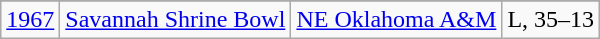<table class="wikitable">
<tr>
</tr>
<tr>
<td><a href='#'>1967</a></td>
<td><a href='#'>Savannah Shrine Bowl</a></td>
<td><a href='#'>NE Oklahoma A&M</a></td>
<td>L, 35–13</td>
</tr>
</table>
